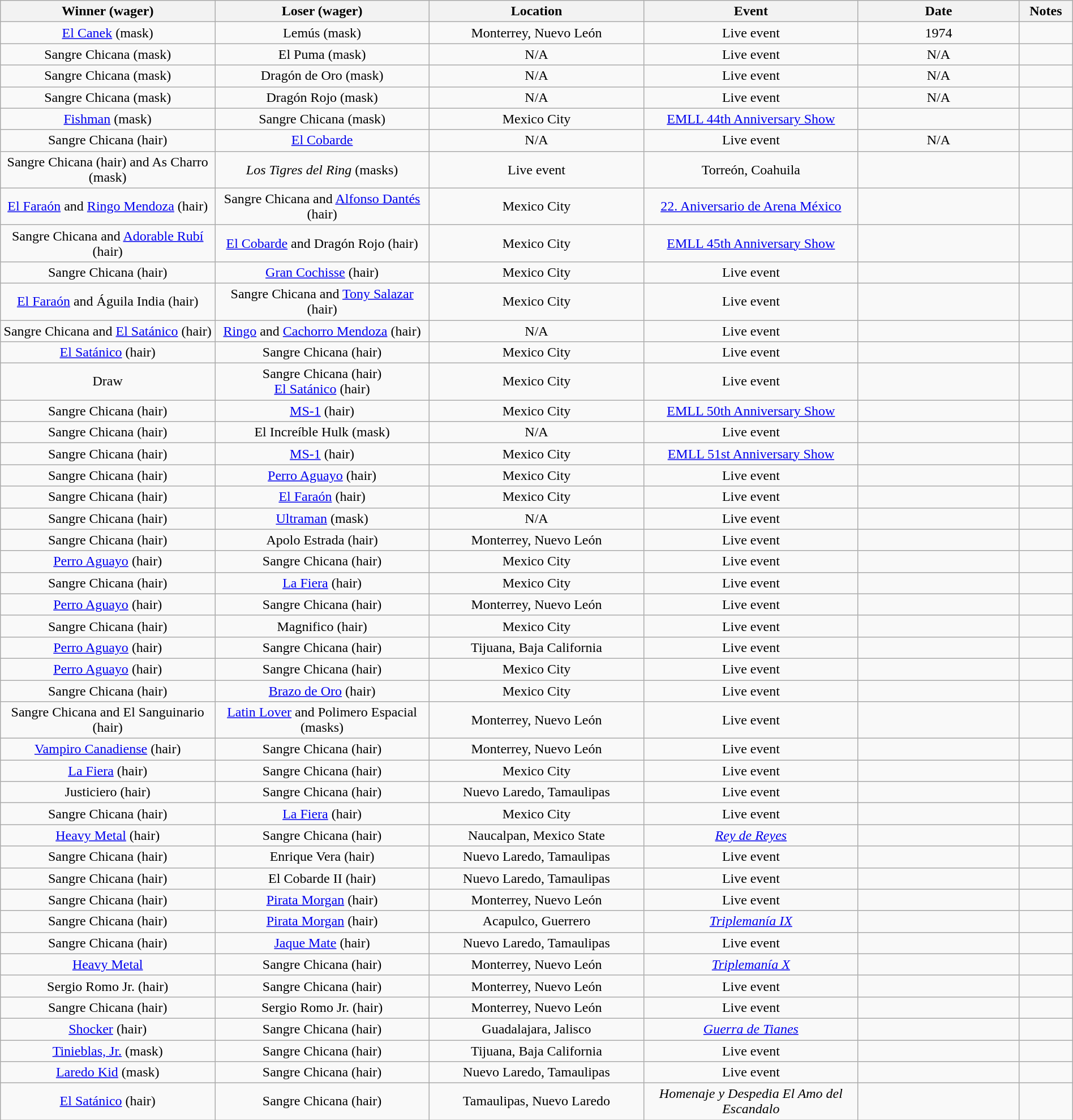<table class="wikitable sortable" width=100%  style="text-align: center">
<tr>
<th width=20% scope="col">Winner (wager)</th>
<th width=20% scope="col">Loser (wager)</th>
<th width=20% scope="col">Location</th>
<th width=20% scope="col">Event</th>
<th width=15% scope="col">Date</th>
<th class="unsortable" width=5% scope="col">Notes</th>
</tr>
<tr>
<td><a href='#'>El Canek</a> (mask)</td>
<td>Lemús (mask)</td>
<td>Monterrey, Nuevo León</td>
<td>Live event</td>
<td>1974</td>
<td></td>
</tr>
<tr>
<td>Sangre Chicana (mask)</td>
<td>El Puma (mask)</td>
<td>N/A</td>
<td>Live event</td>
<td>N/A</td>
<td></td>
</tr>
<tr>
<td>Sangre Chicana (mask)</td>
<td>Dragón de Oro (mask)</td>
<td>N/A</td>
<td>Live event</td>
<td>N/A</td>
<td></td>
</tr>
<tr>
<td>Sangre Chicana (mask)</td>
<td>Dragón Rojo (mask)</td>
<td>N/A</td>
<td>Live event</td>
<td>N/A</td>
<td></td>
</tr>
<tr>
<td><a href='#'>Fishman</a> (mask)</td>
<td>Sangre Chicana (mask)</td>
<td>Mexico City</td>
<td><a href='#'>EMLL 44th Anniversary Show</a></td>
<td></td>
<td></td>
</tr>
<tr>
<td>Sangre Chicana (hair)</td>
<td><a href='#'>El Cobarde</a></td>
<td>N/A</td>
<td>Live event</td>
<td>N/A</td>
<td> </td>
</tr>
<tr>
<td>Sangre Chicana (hair) and As Charro (mask)</td>
<td><em>Los Tigres del Ring</em> (masks)</td>
<td>Live event</td>
<td>Torreón, Coahuila</td>
<td></td>
<td></td>
</tr>
<tr>
<td><a href='#'>El Faraón</a> and <a href='#'>Ringo Mendoza</a> (hair)</td>
<td>Sangre Chicana and <a href='#'>Alfonso Dantés</a> (hair)</td>
<td>Mexico City</td>
<td><a href='#'>22. Aniversario de Arena México</a></td>
<td></td>
<td></td>
</tr>
<tr>
<td>Sangre Chicana and <a href='#'>Adorable Rubí</a> (hair)</td>
<td><a href='#'>El Cobarde</a> and Dragón Rojo (hair)</td>
<td>Mexico City</td>
<td><a href='#'>EMLL 45th Anniversary Show</a></td>
<td></td>
<td></td>
</tr>
<tr>
<td>Sangre Chicana (hair)</td>
<td><a href='#'>Gran Cochisse</a> (hair)</td>
<td>Mexico City</td>
<td>Live event</td>
<td></td>
<td> </td>
</tr>
<tr>
<td><a href='#'>El Faraón</a> and Águila India (hair)</td>
<td>Sangre Chicana and <a href='#'>Tony Salazar</a> (hair)</td>
<td>Mexico City</td>
<td>Live event</td>
<td></td>
<td> </td>
</tr>
<tr>
<td>Sangre Chicana and <a href='#'>El Satánico</a> (hair)</td>
<td><a href='#'>Ringo</a> and <a href='#'>Cachorro Mendoza</a> (hair)</td>
<td>N/A</td>
<td>Live event</td>
<td></td>
<td></td>
</tr>
<tr>
<td><a href='#'>El Satánico</a> (hair)</td>
<td>Sangre Chicana (hair)</td>
<td>Mexico City</td>
<td>Live event</td>
<td></td>
<td></td>
</tr>
<tr>
<td>Draw</td>
<td>Sangre Chicana (hair)<br><a href='#'>El Satánico</a> (hair)</td>
<td>Mexico City</td>
<td>Live event</td>
<td></td>
<td></td>
</tr>
<tr>
<td>Sangre Chicana (hair)</td>
<td><a href='#'>MS-1</a> (hair)</td>
<td>Mexico City</td>
<td><a href='#'>EMLL 50th Anniversary Show</a></td>
<td></td>
<td></td>
</tr>
<tr>
<td>Sangre Chicana (hair)</td>
<td>El Increíble Hulk (mask)</td>
<td>N/A</td>
<td>Live event</td>
<td></td>
<td> </td>
</tr>
<tr>
<td>Sangre Chicana (hair)</td>
<td><a href='#'>MS-1</a> (hair)</td>
<td>Mexico City</td>
<td><a href='#'>EMLL 51st Anniversary Show</a></td>
<td></td>
<td></td>
</tr>
<tr>
<td>Sangre Chicana (hair)</td>
<td><a href='#'>Perro Aguayo</a> (hair)</td>
<td>Mexico City</td>
<td>Live event</td>
<td></td>
<td></td>
</tr>
<tr>
<td>Sangre Chicana (hair)</td>
<td><a href='#'>El Faraón</a> (hair)</td>
<td>Mexico City</td>
<td>Live event</td>
<td></td>
<td> </td>
</tr>
<tr>
<td>Sangre Chicana (hair)</td>
<td><a href='#'>Ultraman</a> (mask)</td>
<td>N/A</td>
<td>Live event</td>
<td></td>
<td> </td>
</tr>
<tr>
<td>Sangre Chicana (hair)</td>
<td>Apolo Estrada (hair)</td>
<td>Monterrey, Nuevo León</td>
<td>Live event</td>
<td></td>
<td> </td>
</tr>
<tr>
<td><a href='#'>Perro Aguayo</a> (hair)</td>
<td>Sangre Chicana (hair)</td>
<td>Mexico City</td>
<td>Live event</td>
<td></td>
<td></td>
</tr>
<tr>
<td>Sangre Chicana (hair)</td>
<td><a href='#'>La Fiera</a> (hair)</td>
<td>Mexico City</td>
<td>Live event</td>
<td></td>
<td> </td>
</tr>
<tr>
<td><a href='#'>Perro Aguayo</a> (hair)</td>
<td>Sangre Chicana (hair)</td>
<td>Monterrey, Nuevo León</td>
<td>Live event</td>
<td></td>
<td></td>
</tr>
<tr>
<td>Sangre Chicana (hair)</td>
<td>Magnifico (hair)</td>
<td>Mexico City</td>
<td>Live event</td>
<td></td>
<td> </td>
</tr>
<tr>
<td><a href='#'>Perro Aguayo</a> (hair)</td>
<td>Sangre Chicana (hair)</td>
<td>Tijuana, Baja California</td>
<td>Live event</td>
<td></td>
<td></td>
</tr>
<tr>
<td><a href='#'>Perro Aguayo</a> (hair)</td>
<td>Sangre Chicana (hair)</td>
<td>Mexico City</td>
<td>Live event</td>
<td></td>
<td></td>
</tr>
<tr>
<td>Sangre Chicana (hair)</td>
<td><a href='#'>Brazo de Oro</a> (hair)</td>
<td>Mexico City</td>
<td>Live event</td>
<td></td>
<td> </td>
</tr>
<tr>
<td>Sangre Chicana and El Sanguinario (hair)</td>
<td><a href='#'>Latin Lover</a> and Polimero Espacial (masks)</td>
<td>Monterrey, Nuevo León</td>
<td>Live event</td>
<td></td>
<td> </td>
</tr>
<tr>
<td><a href='#'>Vampiro Canadiense</a> (hair)</td>
<td>Sangre Chicana (hair)</td>
<td>Monterrey, Nuevo León</td>
<td>Live event</td>
<td></td>
<td> </td>
</tr>
<tr>
<td><a href='#'>La Fiera</a> (hair)</td>
<td>Sangre Chicana (hair)</td>
<td>Mexico City</td>
<td>Live event</td>
<td></td>
<td> </td>
</tr>
<tr>
<td>Justiciero (hair)</td>
<td>Sangre Chicana (hair)</td>
<td>Nuevo Laredo, Tamaulipas</td>
<td>Live event</td>
<td></td>
<td> </td>
</tr>
<tr>
<td>Sangre Chicana (hair)</td>
<td><a href='#'>La Fiera</a> (hair)</td>
<td>Mexico City</td>
<td>Live event</td>
<td></td>
<td> </td>
</tr>
<tr>
<td><a href='#'>Heavy Metal</a> (hair)</td>
<td>Sangre Chicana (hair)</td>
<td>Naucalpan, Mexico State</td>
<td><em><a href='#'>Rey de Reyes</a></em></td>
<td></td>
<td></td>
</tr>
<tr>
<td>Sangre Chicana (hair)</td>
<td>Enrique Vera (hair)</td>
<td>Nuevo Laredo, Tamaulipas</td>
<td>Live event</td>
<td></td>
<td> </td>
</tr>
<tr>
<td>Sangre Chicana (hair)</td>
<td>El Cobarde II (hair)</td>
<td>Nuevo Laredo, Tamaulipas</td>
<td>Live event</td>
<td></td>
<td></td>
</tr>
<tr>
<td>Sangre Chicana (hair)</td>
<td><a href='#'>Pirata Morgan</a> (hair)</td>
<td>Monterrey, Nuevo León</td>
<td>Live event</td>
<td></td>
<td></td>
</tr>
<tr>
<td>Sangre Chicana (hair)</td>
<td><a href='#'>Pirata Morgan</a> (hair)</td>
<td>Acapulco, Guerrero</td>
<td><em><a href='#'>Triplemanía IX</a></em></td>
<td></td>
<td></td>
</tr>
<tr>
<td>Sangre Chicana (hair)</td>
<td><a href='#'>Jaque Mate</a> (hair)</td>
<td>Nuevo Laredo, Tamaulipas</td>
<td>Live event</td>
<td></td>
<td> </td>
</tr>
<tr>
<td><a href='#'>Heavy Metal</a></td>
<td>Sangre Chicana (hair)</td>
<td>Monterrey, Nuevo León</td>
<td><em><a href='#'>Triplemanía X</a></em></td>
<td></td>
<td></td>
</tr>
<tr>
<td>Sergio Romo Jr. (hair)</td>
<td>Sangre Chicana (hair)</td>
<td>Monterrey, Nuevo León</td>
<td>Live event</td>
<td></td>
<td></td>
</tr>
<tr>
<td>Sangre Chicana (hair)</td>
<td>Sergio Romo Jr. (hair)</td>
<td>Monterrey, Nuevo León</td>
<td>Live event</td>
<td></td>
<td></td>
</tr>
<tr>
<td><a href='#'>Shocker</a> (hair)</td>
<td>Sangre Chicana (hair)</td>
<td>Guadalajara, Jalisco</td>
<td><em><a href='#'>Guerra de Tianes</a></em></td>
<td></td>
<td></td>
</tr>
<tr>
<td><a href='#'>Tinieblas, Jr.</a> (mask)</td>
<td>Sangre Chicana (hair)</td>
<td>Tijuana, Baja California</td>
<td>Live event</td>
<td></td>
<td></td>
</tr>
<tr>
<td><a href='#'>Laredo Kid</a> (mask)</td>
<td>Sangre Chicana (hair)</td>
<td>Nuevo Laredo, Tamaulipas</td>
<td>Live event</td>
<td></td>
<td></td>
</tr>
<tr>
<td><a href='#'>El Satánico</a> (hair)</td>
<td>Sangre Chicana (hair)</td>
<td>Tamaulipas, Nuevo Laredo</td>
<td><em>Homenaje y Despedia El Amo del Escandalo</em></td>
<td></td>
<td></td>
</tr>
</table>
